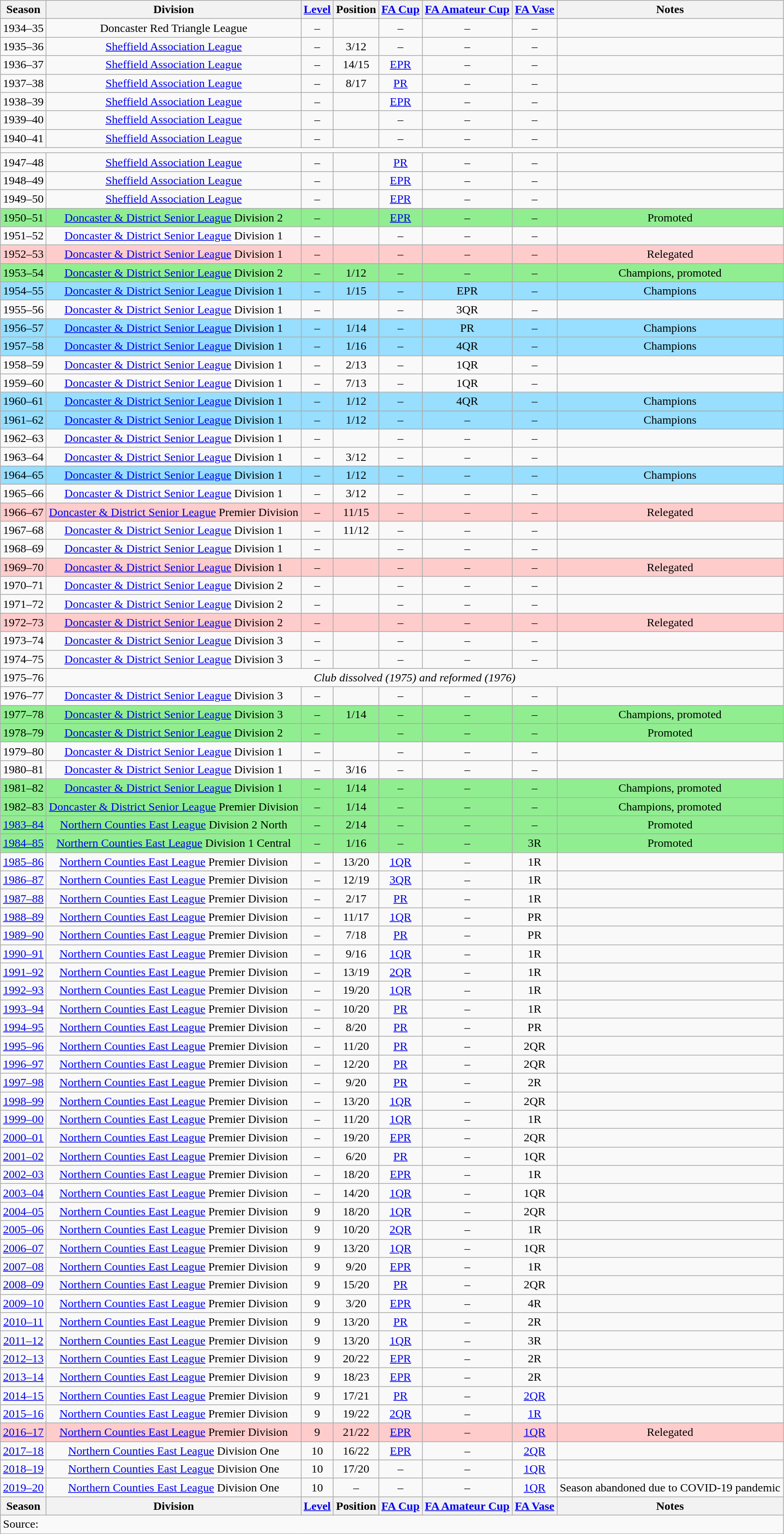<table class="wikitable collapsible collapsed" style=text-align:center>
<tr>
<th>Season</th>
<th>Division</th>
<th><a href='#'>Level</a></th>
<th>Position</th>
<th><a href='#'>FA Cup</a></th>
<th><a href='#'>FA Amateur Cup</a></th>
<th><a href='#'>FA Vase</a></th>
<th>Notes</th>
</tr>
<tr>
<td>1934–35</td>
<td>Doncaster Red Triangle League</td>
<td>–</td>
<td></td>
<td>–</td>
<td>–</td>
<td>–</td>
<td></td>
</tr>
<tr>
<td>1935–36</td>
<td><a href='#'>Sheffield Association League</a></td>
<td>–</td>
<td>3/12</td>
<td>–</td>
<td>–</td>
<td>–</td>
<td></td>
</tr>
<tr>
<td>1936–37</td>
<td><a href='#'>Sheffield Association League</a></td>
<td>–</td>
<td>14/15</td>
<td><a href='#'>EPR</a></td>
<td>–</td>
<td>–</td>
<td></td>
</tr>
<tr>
<td>1937–38</td>
<td><a href='#'>Sheffield Association League</a></td>
<td>–</td>
<td>8/17</td>
<td><a href='#'>PR</a></td>
<td>–</td>
<td>–</td>
<td></td>
</tr>
<tr>
<td>1938–39</td>
<td><a href='#'>Sheffield Association League</a></td>
<td>–</td>
<td></td>
<td><a href='#'>EPR</a></td>
<td>–</td>
<td>–</td>
<td></td>
</tr>
<tr>
<td>1939–40</td>
<td><a href='#'>Sheffield Association League</a></td>
<td>–</td>
<td></td>
<td>–</td>
<td>–</td>
<td>–</td>
<td></td>
</tr>
<tr>
<td>1940–41</td>
<td><a href='#'>Sheffield Association League</a></td>
<td>–</td>
<td></td>
<td>–</td>
<td>–</td>
<td>–</td>
<td></td>
</tr>
<tr>
<td colspan=8></td>
</tr>
<tr>
<td>1947–48</td>
<td><a href='#'>Sheffield Association League</a></td>
<td>–</td>
<td></td>
<td><a href='#'>PR</a></td>
<td>–</td>
<td>–</td>
<td></td>
</tr>
<tr>
<td>1948–49</td>
<td><a href='#'>Sheffield Association League</a></td>
<td>–</td>
<td></td>
<td><a href='#'>EPR</a></td>
<td>–</td>
<td>–</td>
<td></td>
</tr>
<tr>
<td>1949–50</td>
<td><a href='#'>Sheffield Association League</a></td>
<td>–</td>
<td></td>
<td><a href='#'>EPR</a></td>
<td>–</td>
<td>–</td>
<td></td>
</tr>
<tr style="background: #90EE90">
<td>1950–51</td>
<td><a href='#'>Doncaster & District Senior League</a> Division 2</td>
<td>–</td>
<td></td>
<td><a href='#'>EPR</a></td>
<td>–</td>
<td>–</td>
<td>Promoted</td>
</tr>
<tr>
<td>1951–52</td>
<td><a href='#'>Doncaster & District Senior League</a> Division 1</td>
<td>–</td>
<td></td>
<td>–</td>
<td>–</td>
<td>–</td>
<td></td>
</tr>
<tr style="background:#fcc">
<td>1952–53</td>
<td><a href='#'>Doncaster & District Senior League</a> Division 1</td>
<td>–</td>
<td></td>
<td>–</td>
<td>–</td>
<td>–</td>
<td>Relegated</td>
</tr>
<tr style="background: #90EE90">
<td>1953–54</td>
<td><a href='#'>Doncaster & District Senior League</a> Division 2</td>
<td>–</td>
<td>1/12</td>
<td>–</td>
<td>–</td>
<td>–</td>
<td>Champions, promoted</td>
</tr>
<tr style="background: #97DEFF">
<td>1954–55</td>
<td><a href='#'>Doncaster & District Senior League</a> Division 1</td>
<td>–</td>
<td>1/15</td>
<td>–</td>
<td>EPR</td>
<td>–</td>
<td>Champions</td>
</tr>
<tr>
<td>1955–56</td>
<td><a href='#'>Doncaster & District Senior League</a> Division 1</td>
<td>–</td>
<td></td>
<td>–</td>
<td>3QR</td>
<td>–</td>
<td></td>
</tr>
<tr style="background: #97DEFF">
<td>1956–57</td>
<td><a href='#'>Doncaster & District Senior League</a> Division 1</td>
<td>–</td>
<td>1/14</td>
<td>–</td>
<td>PR</td>
<td>–</td>
<td>Champions</td>
</tr>
<tr style="background: #97DEFF">
<td>1957–58</td>
<td><a href='#'>Doncaster & District Senior League</a> Division 1</td>
<td>–</td>
<td>1/16</td>
<td>–</td>
<td>4QR</td>
<td>–</td>
<td>Champions</td>
</tr>
<tr>
<td>1958–59</td>
<td><a href='#'>Doncaster & District Senior League</a> Division 1</td>
<td>–</td>
<td>2/13</td>
<td>–</td>
<td>1QR</td>
<td>–</td>
<td></td>
</tr>
<tr>
<td>1959–60</td>
<td><a href='#'>Doncaster & District Senior League</a> Division 1</td>
<td>–</td>
<td>7/13</td>
<td>–</td>
<td>1QR</td>
<td>–</td>
<td></td>
</tr>
<tr style="background: #97DEFF">
<td>1960–61</td>
<td><a href='#'>Doncaster & District Senior League</a> Division 1</td>
<td>–</td>
<td>1/12</td>
<td>–</td>
<td>4QR</td>
<td>–</td>
<td>Champions</td>
</tr>
<tr style="background: #97DEFF">
<td>1961–62</td>
<td><a href='#'>Doncaster & District Senior League</a> Division 1</td>
<td>–</td>
<td>1/12</td>
<td>–</td>
<td>–</td>
<td>–</td>
<td>Champions</td>
</tr>
<tr>
<td>1962–63</td>
<td><a href='#'>Doncaster & District Senior League</a> Division 1</td>
<td>–</td>
<td></td>
<td>–</td>
<td>–</td>
<td>–</td>
<td></td>
</tr>
<tr>
<td>1963–64</td>
<td><a href='#'>Doncaster & District Senior League</a> Division 1</td>
<td>–</td>
<td>3/12</td>
<td>–</td>
<td>–</td>
<td>–</td>
<td></td>
</tr>
<tr style="background: #97DEFF">
<td>1964–65</td>
<td><a href='#'>Doncaster & District Senior League</a> Division 1</td>
<td>–</td>
<td>1/12</td>
<td>–</td>
<td>–</td>
<td>–</td>
<td>Champions</td>
</tr>
<tr>
<td>1965–66</td>
<td><a href='#'>Doncaster & District Senior League</a> Division 1</td>
<td>–</td>
<td>3/12</td>
<td>–</td>
<td>–</td>
<td>–</td>
<td></td>
</tr>
<tr style="background:#fcc">
<td>1966–67</td>
<td><a href='#'>Doncaster & District Senior League</a> Premier Division</td>
<td>–</td>
<td>11/15</td>
<td>–</td>
<td>–</td>
<td>–</td>
<td>Relegated</td>
</tr>
<tr>
<td>1967–68</td>
<td><a href='#'>Doncaster & District Senior League</a> Division 1</td>
<td>–</td>
<td>11/12</td>
<td>–</td>
<td>–</td>
<td>–</td>
<td></td>
</tr>
<tr>
<td>1968–69</td>
<td><a href='#'>Doncaster & District Senior League</a> Division 1</td>
<td>–</td>
<td></td>
<td>–</td>
<td>–</td>
<td>–</td>
<td></td>
</tr>
<tr style="background:#fcc">
<td>1969–70</td>
<td><a href='#'>Doncaster & District Senior League</a> Division 1</td>
<td>–</td>
<td></td>
<td>–</td>
<td>–</td>
<td>–</td>
<td>Relegated</td>
</tr>
<tr>
<td>1970–71</td>
<td><a href='#'>Doncaster & District Senior League</a> Division 2</td>
<td>–</td>
<td></td>
<td>–</td>
<td>–</td>
<td>–</td>
<td></td>
</tr>
<tr>
<td>1971–72</td>
<td><a href='#'>Doncaster & District Senior League</a> Division 2</td>
<td>–</td>
<td></td>
<td>–</td>
<td>–</td>
<td>–</td>
<td></td>
</tr>
<tr style="background:#fcc">
<td>1972–73</td>
<td><a href='#'>Doncaster & District Senior League</a> Division 2</td>
<td>–</td>
<td></td>
<td>–</td>
<td>–</td>
<td>–</td>
<td>Relegated</td>
</tr>
<tr>
<td>1973–74</td>
<td><a href='#'>Doncaster & District Senior League</a> Division 3</td>
<td>–</td>
<td></td>
<td>–</td>
<td>–</td>
<td>–</td>
<td></td>
</tr>
<tr>
<td>1974–75</td>
<td><a href='#'>Doncaster & District Senior League</a> Division 3</td>
<td>–</td>
<td></td>
<td>–</td>
<td>–</td>
<td>–</td>
<td></td>
</tr>
<tr>
<td>1975–76</td>
<td colspan="7"><em>Club dissolved (1975) and reformed (1976)</em></td>
</tr>
<tr>
<td>1976–77</td>
<td><a href='#'>Doncaster & District Senior League</a> Division 3</td>
<td>–</td>
<td></td>
<td>–</td>
<td>–</td>
<td>–</td>
<td></td>
</tr>
<tr style="background: #90EE90">
<td>1977–78</td>
<td><a href='#'>Doncaster & District Senior League</a> Division 3</td>
<td>–</td>
<td>1/14</td>
<td>–</td>
<td>–</td>
<td>–</td>
<td>Champions, promoted</td>
</tr>
<tr style="background: #90EE90">
<td>1978–79</td>
<td><a href='#'>Doncaster & District Senior League</a> Division 2</td>
<td>–</td>
<td></td>
<td>–</td>
<td>–</td>
<td>–</td>
<td>Promoted</td>
</tr>
<tr>
<td>1979–80</td>
<td><a href='#'>Doncaster & District Senior League</a> Division 1</td>
<td>–</td>
<td></td>
<td>–</td>
<td>–</td>
<td>–</td>
<td></td>
</tr>
<tr>
<td>1980–81</td>
<td><a href='#'>Doncaster & District Senior League</a> Division 1</td>
<td>–</td>
<td>3/16</td>
<td>–</td>
<td>–</td>
<td>–</td>
<td></td>
</tr>
<tr style="background: #90EE90">
<td>1981–82</td>
<td><a href='#'>Doncaster & District Senior League</a> Division 1</td>
<td>–</td>
<td>1/14</td>
<td>–</td>
<td>–</td>
<td>–</td>
<td>Champions, promoted</td>
</tr>
<tr style="background: #90EE90">
<td>1982–83</td>
<td><a href='#'>Doncaster & District Senior League</a> Premier Division</td>
<td>–</td>
<td>1/14</td>
<td>–</td>
<td>–</td>
<td>–</td>
<td>Champions, promoted</td>
</tr>
<tr style="background: #90EE90">
<td><a href='#'>1983–84</a></td>
<td><a href='#'>Northern Counties East League</a> Division 2 North</td>
<td>–</td>
<td>2/14</td>
<td>–</td>
<td>–</td>
<td>–</td>
<td>Promoted</td>
</tr>
<tr style="background: #90EE90">
<td><a href='#'>1984–85</a></td>
<td><a href='#'>Northern Counties East League</a> Division 1 Central</td>
<td>–</td>
<td>1/16</td>
<td>–</td>
<td>–</td>
<td>3R</td>
<td>Promoted</td>
</tr>
<tr>
<td><a href='#'>1985–86</a></td>
<td><a href='#'>Northern Counties East League</a> Premier Division</td>
<td>–</td>
<td>13/20</td>
<td><a href='#'>1QR</a></td>
<td>–</td>
<td>1R</td>
<td></td>
</tr>
<tr>
<td><a href='#'>1986–87</a></td>
<td><a href='#'>Northern Counties East League</a> Premier Division</td>
<td>–</td>
<td>12/19</td>
<td><a href='#'>3QR</a></td>
<td>–</td>
<td>1R</td>
<td></td>
</tr>
<tr>
<td><a href='#'>1987–88</a></td>
<td><a href='#'>Northern Counties East League</a> Premier Division</td>
<td>–</td>
<td>2/17</td>
<td><a href='#'>PR</a></td>
<td>–</td>
<td>1R</td>
<td></td>
</tr>
<tr>
<td><a href='#'>1988–89</a></td>
<td><a href='#'>Northern Counties East League</a> Premier Division</td>
<td>–</td>
<td>11/17</td>
<td><a href='#'>1QR</a></td>
<td>–</td>
<td>PR</td>
<td></td>
</tr>
<tr>
<td><a href='#'>1989–90</a></td>
<td><a href='#'>Northern Counties East League</a> Premier Division</td>
<td>–</td>
<td>7/18</td>
<td><a href='#'>PR</a></td>
<td>–</td>
<td>PR</td>
<td></td>
</tr>
<tr>
<td><a href='#'>1990–91</a></td>
<td><a href='#'>Northern Counties East League</a> Premier Division</td>
<td>–</td>
<td>9/16</td>
<td><a href='#'>1QR</a></td>
<td>–</td>
<td>1R</td>
<td></td>
</tr>
<tr>
<td><a href='#'>1991–92</a></td>
<td><a href='#'>Northern Counties East League</a> Premier Division</td>
<td>–</td>
<td>13/19</td>
<td><a href='#'>2QR</a></td>
<td>–</td>
<td>1R</td>
<td></td>
</tr>
<tr>
<td><a href='#'>1992–93</a></td>
<td><a href='#'>Northern Counties East League</a> Premier Division</td>
<td>–</td>
<td>19/20</td>
<td><a href='#'>1QR</a></td>
<td>–</td>
<td>1R</td>
<td></td>
</tr>
<tr>
<td><a href='#'>1993–94</a></td>
<td><a href='#'>Northern Counties East League</a> Premier Division</td>
<td>–</td>
<td>10/20</td>
<td><a href='#'>PR</a></td>
<td>–</td>
<td>1R</td>
<td></td>
</tr>
<tr>
<td><a href='#'>1994–95</a></td>
<td><a href='#'>Northern Counties East League</a> Premier Division</td>
<td>–</td>
<td>8/20</td>
<td><a href='#'>PR</a></td>
<td>–</td>
<td>PR</td>
<td></td>
</tr>
<tr>
<td><a href='#'>1995–96</a></td>
<td><a href='#'>Northern Counties East League</a> Premier Division</td>
<td>–</td>
<td>11/20</td>
<td><a href='#'>PR</a></td>
<td>–</td>
<td>2QR</td>
<td></td>
</tr>
<tr>
<td><a href='#'>1996–97</a></td>
<td><a href='#'>Northern Counties East League</a> Premier Division</td>
<td>–</td>
<td>12/20</td>
<td><a href='#'>PR</a></td>
<td>–</td>
<td>2QR</td>
<td></td>
</tr>
<tr>
<td><a href='#'>1997–98</a></td>
<td><a href='#'>Northern Counties East League</a> Premier Division</td>
<td>–</td>
<td>9/20</td>
<td><a href='#'>PR</a></td>
<td>–</td>
<td>2R</td>
<td></td>
</tr>
<tr>
<td><a href='#'>1998–99</a></td>
<td><a href='#'>Northern Counties East League</a> Premier Division</td>
<td>–</td>
<td>13/20</td>
<td><a href='#'>1QR</a></td>
<td>–</td>
<td>2QR</td>
<td></td>
</tr>
<tr>
<td><a href='#'>1999–00</a></td>
<td><a href='#'>Northern Counties East League</a> Premier Division</td>
<td>–</td>
<td>11/20</td>
<td><a href='#'>1QR</a></td>
<td>–</td>
<td>1R</td>
<td></td>
</tr>
<tr>
<td><a href='#'>2000–01</a></td>
<td><a href='#'>Northern Counties East League</a> Premier Division</td>
<td>–</td>
<td>19/20</td>
<td><a href='#'>EPR</a></td>
<td>–</td>
<td>2QR</td>
<td></td>
</tr>
<tr>
<td><a href='#'>2001–02</a></td>
<td><a href='#'>Northern Counties East League</a> Premier Division</td>
<td>–</td>
<td>6/20</td>
<td><a href='#'>PR</a></td>
<td>–</td>
<td>1QR</td>
<td></td>
</tr>
<tr>
<td><a href='#'>2002–03</a></td>
<td><a href='#'>Northern Counties East League</a> Premier Division</td>
<td>–</td>
<td>18/20</td>
<td><a href='#'>EPR</a></td>
<td>–</td>
<td>1R</td>
<td></td>
</tr>
<tr>
<td><a href='#'>2003–04</a></td>
<td><a href='#'>Northern Counties East League</a> Premier Division</td>
<td>–</td>
<td>14/20</td>
<td><a href='#'>1QR</a></td>
<td>–</td>
<td>1QR</td>
<td></td>
</tr>
<tr>
<td><a href='#'>2004–05</a></td>
<td><a href='#'>Northern Counties East League</a> Premier Division</td>
<td>9</td>
<td>18/20</td>
<td><a href='#'>1QR</a></td>
<td>–</td>
<td>2QR</td>
<td></td>
</tr>
<tr>
<td><a href='#'>2005–06</a></td>
<td><a href='#'>Northern Counties East League</a> Premier Division</td>
<td>9</td>
<td>10/20</td>
<td><a href='#'>2QR</a></td>
<td>–</td>
<td>1R</td>
<td></td>
</tr>
<tr>
<td><a href='#'>2006–07</a></td>
<td><a href='#'>Northern Counties East League</a> Premier Division</td>
<td>9</td>
<td>13/20</td>
<td><a href='#'>1QR</a></td>
<td>–</td>
<td>1QR</td>
<td></td>
</tr>
<tr>
<td><a href='#'>2007–08</a></td>
<td><a href='#'>Northern Counties East League</a> Premier Division</td>
<td>9</td>
<td>9/20</td>
<td><a href='#'>EPR</a></td>
<td>–</td>
<td>1R</td>
<td></td>
</tr>
<tr>
<td><a href='#'>2008–09</a></td>
<td><a href='#'>Northern Counties East League</a> Premier Division</td>
<td>9</td>
<td>15/20</td>
<td><a href='#'>PR</a></td>
<td>–</td>
<td>2QR</td>
<td></td>
</tr>
<tr>
<td><a href='#'>2009–10</a></td>
<td><a href='#'>Northern Counties East League</a> Premier Division</td>
<td>9</td>
<td>3/20</td>
<td><a href='#'>EPR</a></td>
<td>–</td>
<td>4R</td>
<td></td>
</tr>
<tr>
<td><a href='#'>2010–11</a></td>
<td><a href='#'>Northern Counties East League</a> Premier Division</td>
<td>9</td>
<td>13/20</td>
<td><a href='#'>PR</a></td>
<td>–</td>
<td>2R</td>
<td></td>
</tr>
<tr>
<td><a href='#'>2011–12</a></td>
<td><a href='#'>Northern Counties East League</a> Premier Division</td>
<td>9</td>
<td>13/20</td>
<td><a href='#'>1QR</a></td>
<td>–</td>
<td>3R</td>
<td></td>
</tr>
<tr>
<td><a href='#'>2012–13</a></td>
<td><a href='#'>Northern Counties East League</a> Premier Division</td>
<td>9</td>
<td>20/22</td>
<td><a href='#'>EPR</a></td>
<td>–</td>
<td>2R</td>
<td></td>
</tr>
<tr>
<td><a href='#'>2013–14</a></td>
<td><a href='#'>Northern Counties East League</a> Premier Division</td>
<td>9</td>
<td>18/23</td>
<td><a href='#'>EPR</a></td>
<td>–</td>
<td>2R</td>
<td></td>
</tr>
<tr>
<td><a href='#'>2014–15</a></td>
<td><a href='#'>Northern Counties East League</a> Premier Division</td>
<td>9</td>
<td>17/21</td>
<td><a href='#'>PR</a></td>
<td>–</td>
<td><a href='#'>2QR</a></td>
<td></td>
</tr>
<tr>
<td><a href='#'>2015–16</a></td>
<td><a href='#'>Northern Counties East League</a> Premier Division</td>
<td>9</td>
<td>19/22</td>
<td><a href='#'>2QR</a></td>
<td>–</td>
<td><a href='#'>1R</a></td>
<td></td>
</tr>
<tr style="background:#fcc">
<td><a href='#'>2016–17</a></td>
<td><a href='#'>Northern Counties East League</a> Premier Division</td>
<td>9</td>
<td>21/22</td>
<td><a href='#'>EPR</a></td>
<td>–</td>
<td><a href='#'>1QR</a></td>
<td>Relegated</td>
</tr>
<tr>
<td><a href='#'>2017–18</a></td>
<td><a href='#'>Northern Counties East League</a> Division One</td>
<td>10</td>
<td>16/22</td>
<td><a href='#'>EPR</a></td>
<td>–</td>
<td><a href='#'>2QR</a></td>
<td></td>
</tr>
<tr>
<td><a href='#'>2018–19</a></td>
<td><a href='#'>Northern Counties East League</a> Division One</td>
<td>10</td>
<td>17/20</td>
<td>–</td>
<td>–</td>
<td><a href='#'>1QR</a></td>
<td></td>
</tr>
<tr>
<td><a href='#'>2019–20</a></td>
<td><a href='#'>Northern Counties East League</a> Division One</td>
<td>10</td>
<td>–</td>
<td>–</td>
<td>–</td>
<td><a href='#'>1QR</a></td>
<td>Season abandoned due to COVID-19 pandemic</td>
</tr>
<tr>
<th>Season</th>
<th>Division</th>
<th><a href='#'>Level</a></th>
<th>Position</th>
<th><a href='#'>FA Cup</a></th>
<th><a href='#'>FA Amateur Cup</a></th>
<th><a href='#'>FA Vase</a></th>
<th>Notes</th>
</tr>
<tr>
<td align=left colspan=8>Source: </td>
</tr>
</table>
